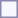<table style="border:1px solid #8888aa; background:#f7f8ff; padding:5px; font-size:95%; margin:0 12px 12px 0;">
</table>
